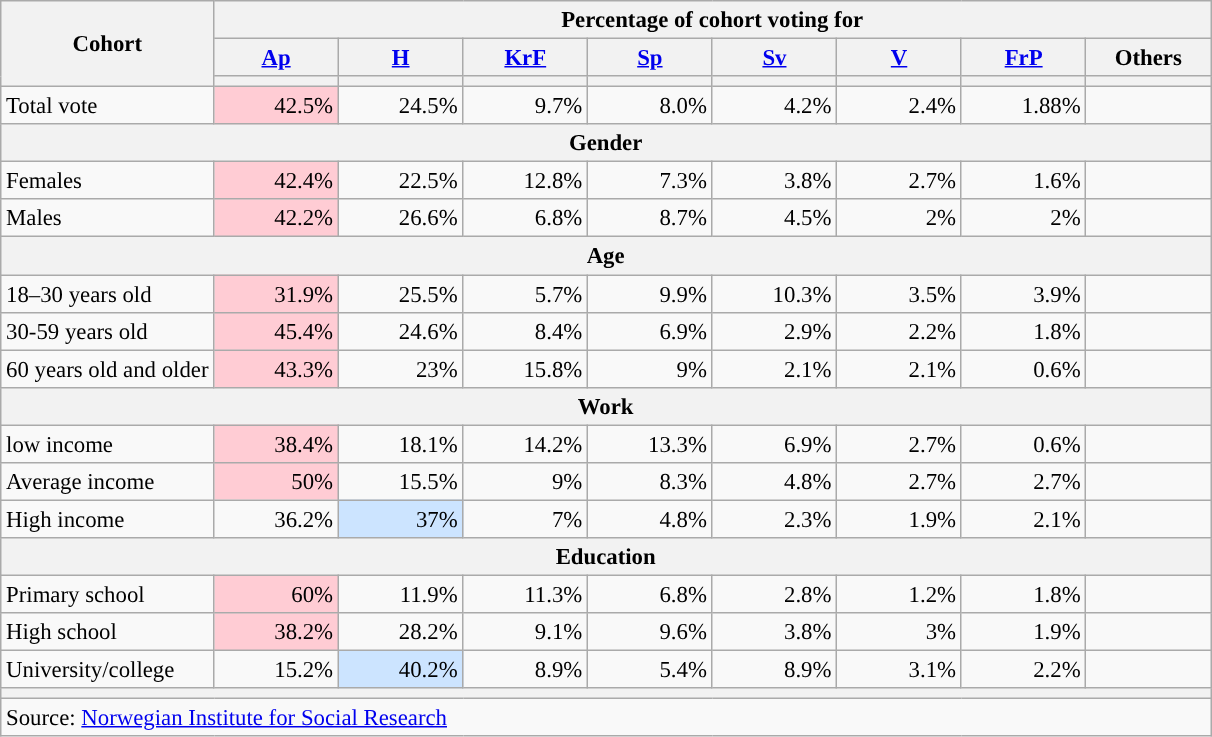<table class="wikitable" style="text-align:right; font-size:95%;">
<tr>
<th rowspan="3">Cohort</th>
<th colspan="8">Percentage of cohort voting for</th>
</tr>
<tr>
<th scope="col" style="width:5em;"><a href='#'>Ap</a></th>
<th scope="col" style="width:5em;"><a href='#'>H</a></th>
<th scope="col" style="width:5em;"><a href='#'>KrF</a></th>
<th scope="col" style="width:5em;"><a href='#'>Sp</a></th>
<th scope="col" style="width:5em;"><a href='#'>Sv</a></th>
<th scope="col" style="width:5em;"><a href='#'>V</a></th>
<th scope="col" style="width:5em;"><a href='#'>FrP</a></th>
<th scope="col" style="width:5em;">Others</th>
</tr>
<tr>
<th style="background:"></th>
<th style="background:"></th>
<th style="background:"></th>
<th style="background:"></th>
<th style="background:"></th>
<th style="background:"></th>
<th style="background:"></th>
<th style="background:"></th>
</tr>
<tr>
<td align=left>Total vote</td>
<td style="background:#ffccd4;">42.5%</td>
<td>24.5%</td>
<td>9.7%</td>
<td>8.0%</td>
<td>4.2%</td>
<td>2.4%</td>
<td>1.88%</td>
<td></td>
</tr>
<tr>
<th colspan="9">Gender</th>
</tr>
<tr>
<td align=left>Females</td>
<td style="background:#ffccd4;">42.4%</td>
<td>22.5%</td>
<td>12.8%</td>
<td>7.3%</td>
<td>3.8%</td>
<td>2.7%</td>
<td>1.6%</td>
<td></td>
</tr>
<tr>
<td align=left>Males</td>
<td style="background:#ffccd4;">42.2%</td>
<td>26.6%</td>
<td>6.8%</td>
<td>8.7%</td>
<td>4.5%</td>
<td>2%</td>
<td>2%</td>
<td></td>
</tr>
<tr>
<th colspan="9">Age</th>
</tr>
<tr>
<td align=left>18–30 years old</td>
<td style="background:#ffccd4;">31.9%</td>
<td>25.5%</td>
<td>5.7%</td>
<td>9.9%</td>
<td>10.3%</td>
<td>3.5%</td>
<td>3.9%</td>
<td></td>
</tr>
<tr>
<td align=left>30-59 years old</td>
<td style="background:#ffccd4;">45.4%</td>
<td>24.6%</td>
<td>8.4%</td>
<td>6.9%</td>
<td>2.9%</td>
<td>2.2%</td>
<td>1.8%</td>
<td></td>
</tr>
<tr>
<td align=left>60 years old and older</td>
<td style="background:#ffccd4;">43.3%</td>
<td>23%</td>
<td>15.8%</td>
<td>9%</td>
<td>2.1%</td>
<td>2.1%</td>
<td>0.6%</td>
<td></td>
</tr>
<tr>
<th colspan="9">Work</th>
</tr>
<tr>
<td align=left>low income</td>
<td style="background:#ffccd4;">38.4%</td>
<td>18.1%</td>
<td>14.2%</td>
<td>13.3%</td>
<td>6.9%</td>
<td>2.7%</td>
<td>0.6%</td>
<td></td>
</tr>
<tr>
<td align=left>Average income</td>
<td style="background:#ffccd4;">50%</td>
<td>15.5%</td>
<td>9%</td>
<td>8.3%</td>
<td>4.8%</td>
<td>2.7%</td>
<td>2.7%</td>
<td></td>
</tr>
<tr>
<td align=left>High income</td>
<td>36.2%</td>
<td style="background:#cce4ff;">37%</td>
<td>7%</td>
<td>4.8%</td>
<td>2.3%</td>
<td>1.9%</td>
<td>2.1%</td>
<td></td>
</tr>
<tr>
<th colspan="9">Education</th>
</tr>
<tr>
<td align=left>Primary school</td>
<td style="background:#ffccd4;">60%</td>
<td>11.9%</td>
<td>11.3%</td>
<td>6.8%</td>
<td>2.8%</td>
<td>1.2%</td>
<td>1.8%</td>
<td></td>
</tr>
<tr>
<td align=left>High school</td>
<td style="background:#ffccd4;">38.2%</td>
<td>28.2%</td>
<td>9.1%</td>
<td>9.6%</td>
<td>3.8%</td>
<td>3%</td>
<td>1.9%</td>
<td></td>
</tr>
<tr>
<td align=left>University/college</td>
<td>15.2%</td>
<td style="background:#cce4ff;">40.2%</td>
<td>8.9%</td>
<td>5.4%</td>
<td>8.9%</td>
<td>3.1%</td>
<td>2.2%</td>
<td></td>
</tr>
<tr>
<th colspan="11!"></th>
</tr>
<tr>
<td align=left colspan="9">Source: <a href='#'>Norwegian Institute for Social Research</a></td>
</tr>
</table>
